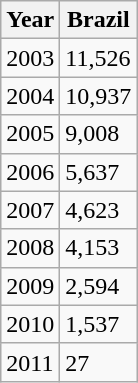<table class="wikitable">
<tr>
<th>Year</th>
<th>Brazil</th>
</tr>
<tr>
<td>2003</td>
<td>11,526</td>
</tr>
<tr>
<td>2004</td>
<td>10,937</td>
</tr>
<tr>
<td>2005</td>
<td>9,008</td>
</tr>
<tr>
<td>2006</td>
<td>5,637</td>
</tr>
<tr>
<td>2007</td>
<td>4,623</td>
</tr>
<tr>
<td>2008</td>
<td>4,153</td>
</tr>
<tr>
<td>2009</td>
<td>2,594</td>
</tr>
<tr>
<td>2010</td>
<td>1,537</td>
</tr>
<tr>
<td>2011</td>
<td>27</td>
</tr>
</table>
